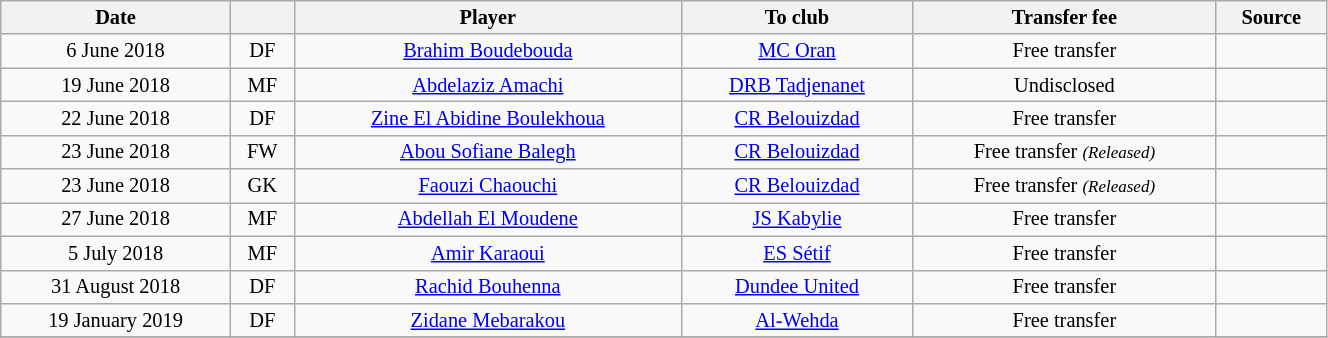<table class="wikitable sortable" style="width:70%; text-align:center; font-size:85%; text-align:centre;">
<tr>
<th>Date</th>
<th></th>
<th>Player</th>
<th>To club</th>
<th>Transfer fee</th>
<th>Source</th>
</tr>
<tr>
<td>6 June 2018</td>
<td>DF</td>
<td> <a href='#'>Brahim Boudebouda</a></td>
<td><a href='#'>MC Oran</a></td>
<td>Free transfer</td>
<td></td>
</tr>
<tr>
<td>19 June 2018</td>
<td>MF</td>
<td> <a href='#'>Abdelaziz Amachi</a></td>
<td><a href='#'>DRB Tadjenanet</a></td>
<td>Undisclosed</td>
<td></td>
</tr>
<tr>
<td>22 June 2018</td>
<td>DF</td>
<td> <a href='#'>Zine El Abidine Boulekhoua</a></td>
<td><a href='#'>CR Belouizdad</a></td>
<td>Free transfer</td>
<td></td>
</tr>
<tr>
<td>23 June 2018</td>
<td>FW</td>
<td> <a href='#'>Abou Sofiane Balegh</a></td>
<td><a href='#'>CR Belouizdad</a></td>
<td>Free transfer <small><em>(Released)</em></small></td>
<td></td>
</tr>
<tr>
<td>23 June 2018</td>
<td>GK</td>
<td> <a href='#'>Faouzi Chaouchi</a></td>
<td><a href='#'>CR Belouizdad</a></td>
<td>Free transfer <small><em>(Released)</em></small></td>
<td></td>
</tr>
<tr>
<td>27 June 2018</td>
<td>MF</td>
<td> <a href='#'>Abdellah El Moudene</a></td>
<td><a href='#'>JS Kabylie</a></td>
<td>Free transfer</td>
<td></td>
</tr>
<tr>
<td>5 July 2018</td>
<td>MF</td>
<td> <a href='#'>Amir Karaoui</a></td>
<td><a href='#'>ES Sétif</a></td>
<td>Free transfer</td>
<td></td>
</tr>
<tr>
<td>31 August 2018</td>
<td>DF</td>
<td> <a href='#'>Rachid Bouhenna</a></td>
<td> <a href='#'>Dundee United</a></td>
<td>Free transfer</td>
<td></td>
</tr>
<tr>
<td>19 January 2019</td>
<td>DF</td>
<td> <a href='#'>Zidane Mebarakou</a></td>
<td> <a href='#'>Al-Wehda</a></td>
<td>Free transfer</td>
<td></td>
</tr>
<tr>
</tr>
</table>
